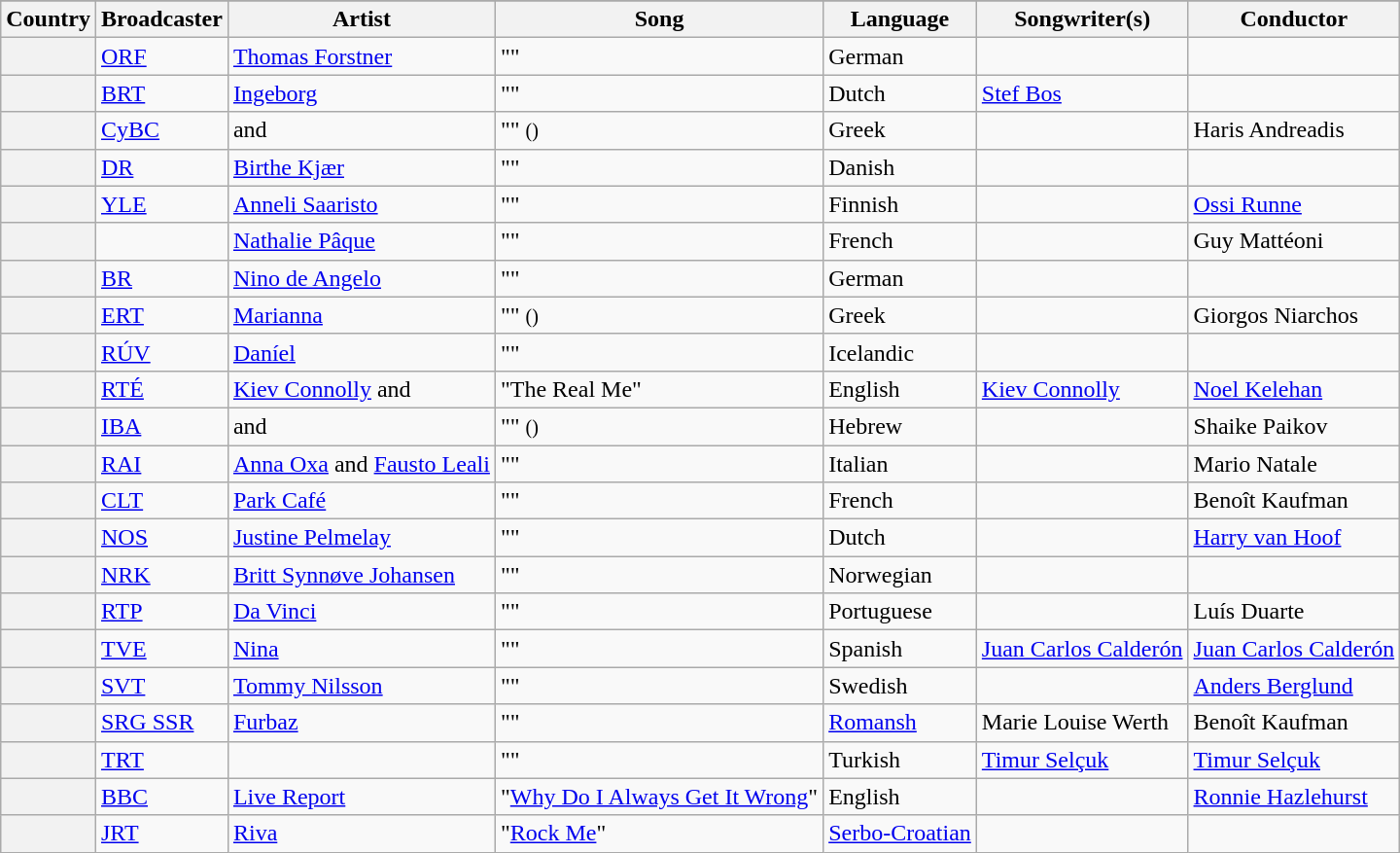<table class="wikitable plainrowheaders sticky-header">
<tr>
</tr>
<tr>
<th scope="col">Country</th>
<th scope="col">Broadcaster</th>
<th scope="col">Artist</th>
<th scope="col">Song</th>
<th scope="col">Language</th>
<th scope="col">Songwriter(s)</th>
<th scope="col">Conductor</th>
</tr>
<tr>
<th scope="row"></th>
<td><a href='#'>ORF</a></td>
<td><a href='#'>Thomas Forstner</a></td>
<td>""</td>
<td>German</td>
<td></td>
<td></td>
</tr>
<tr>
<th scope="row"></th>
<td><a href='#'>BRT</a></td>
<td><a href='#'>Ingeborg</a></td>
<td>""</td>
<td>Dutch</td>
<td><a href='#'>Stef Bos</a></td>
<td></td>
</tr>
<tr>
<th scope="row"></th>
<td><a href='#'>CyBC</a></td>
<td> and </td>
<td>"" <small>()</small></td>
<td>Greek</td>
<td></td>
<td>Haris Andreadis</td>
</tr>
<tr>
<th scope="row"></th>
<td><a href='#'>DR</a></td>
<td><a href='#'>Birthe Kjær</a></td>
<td>""</td>
<td>Danish</td>
<td></td>
<td></td>
</tr>
<tr>
<th scope="row"></th>
<td><a href='#'>YLE</a></td>
<td><a href='#'>Anneli Saaristo</a></td>
<td>""</td>
<td>Finnish</td>
<td></td>
<td><a href='#'>Ossi Runne</a></td>
</tr>
<tr>
<th scope="row"></th>
<td></td>
<td><a href='#'>Nathalie Pâque</a></td>
<td>""</td>
<td>French</td>
<td></td>
<td>Guy Mattéoni</td>
</tr>
<tr>
<th scope="row"></th>
<td><a href='#'>BR</a></td>
<td><a href='#'>Nino de Angelo</a></td>
<td>""</td>
<td>German</td>
<td></td>
<td></td>
</tr>
<tr>
<th scope="row"></th>
<td><a href='#'>ERT</a></td>
<td><a href='#'>Marianna</a></td>
<td>"" <small>()</small></td>
<td>Greek</td>
<td></td>
<td>Giorgos Niarchos</td>
</tr>
<tr>
<th scope="row"></th>
<td><a href='#'>RÚV</a></td>
<td><a href='#'>Daníel</a></td>
<td>""</td>
<td>Icelandic</td>
<td></td>
<td></td>
</tr>
<tr>
<th scope="row"></th>
<td><a href='#'>RTÉ</a></td>
<td><a href='#'>Kiev Connolly</a> and </td>
<td>"The Real Me"</td>
<td>English</td>
<td><a href='#'>Kiev Connolly</a></td>
<td><a href='#'>Noel Kelehan</a></td>
</tr>
<tr>
<th scope="row"></th>
<td><a href='#'>IBA</a></td>
<td> and </td>
<td>"" <small>()</small></td>
<td>Hebrew</td>
<td></td>
<td>Shaike Paikov</td>
</tr>
<tr>
<th scope="row"></th>
<td><a href='#'>RAI</a></td>
<td><a href='#'>Anna Oxa</a> and <a href='#'>Fausto Leali</a></td>
<td>""</td>
<td>Italian</td>
<td></td>
<td>Mario Natale</td>
</tr>
<tr>
<th scope="row"></th>
<td><a href='#'>CLT</a></td>
<td><a href='#'>Park Café</a></td>
<td>""</td>
<td>French</td>
<td></td>
<td>Benoît Kaufman</td>
</tr>
<tr>
<th scope="row"></th>
<td><a href='#'>NOS</a></td>
<td><a href='#'>Justine Pelmelay</a></td>
<td>""</td>
<td>Dutch</td>
<td></td>
<td><a href='#'>Harry van Hoof</a></td>
</tr>
<tr>
<th scope="row"></th>
<td><a href='#'>NRK</a></td>
<td><a href='#'>Britt Synnøve Johansen</a></td>
<td>""</td>
<td>Norwegian</td>
<td></td>
<td></td>
</tr>
<tr>
<th scope="row"></th>
<td><a href='#'>RTP</a></td>
<td><a href='#'>Da Vinci</a></td>
<td>""</td>
<td>Portuguese</td>
<td></td>
<td>Luís Duarte</td>
</tr>
<tr>
<th scope="row"></th>
<td><a href='#'>TVE</a></td>
<td><a href='#'>Nina</a></td>
<td>""</td>
<td>Spanish</td>
<td><a href='#'>Juan Carlos Calderón</a></td>
<td><a href='#'>Juan Carlos Calderón</a></td>
</tr>
<tr>
<th scope="row"></th>
<td><a href='#'>SVT</a></td>
<td><a href='#'>Tommy Nilsson</a></td>
<td>""</td>
<td>Swedish</td>
<td></td>
<td><a href='#'>Anders Berglund</a></td>
</tr>
<tr>
<th scope="row"></th>
<td><a href='#'>SRG SSR</a></td>
<td><a href='#'>Furbaz</a></td>
<td>""</td>
<td><a href='#'>Romansh</a></td>
<td>Marie Louise Werth</td>
<td>Benoît Kaufman</td>
</tr>
<tr>
<th scope="row"></th>
<td><a href='#'>TRT</a></td>
<td></td>
<td>""</td>
<td>Turkish</td>
<td><a href='#'>Timur Selçuk</a></td>
<td><a href='#'>Timur Selçuk</a></td>
</tr>
<tr>
<th scope="row"></th>
<td><a href='#'>BBC</a></td>
<td><a href='#'>Live Report</a></td>
<td>"<a href='#'>Why Do I Always Get It Wrong</a>"</td>
<td>English</td>
<td></td>
<td><a href='#'>Ronnie Hazlehurst</a></td>
</tr>
<tr>
<th scope="row"></th>
<td><a href='#'>JRT</a></td>
<td><a href='#'>Riva</a></td>
<td>"<a href='#'>Rock Me</a>"</td>
<td><a href='#'>Serbo-Croatian</a></td>
<td></td>
<td></td>
</tr>
</table>
